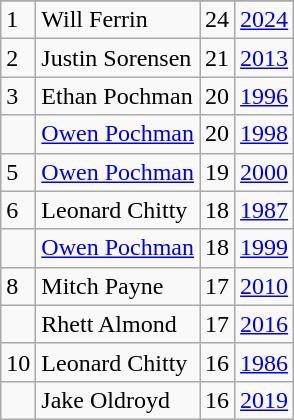<table class="wikitable">
<tr>
</tr>
<tr>
<td>1</td>
<td>Will Ferrin</td>
<td>24</td>
<td><a href='#'>2024</a></td>
</tr>
<tr>
<td>2</td>
<td>Justin Sorensen</td>
<td>21</td>
<td><a href='#'>2013</a></td>
</tr>
<tr>
<td>3</td>
<td>Ethan Pochman</td>
<td>20</td>
<td><a href='#'>1996</a></td>
</tr>
<tr>
<td></td>
<td><a href='#'>Owen Pochman</a></td>
<td>20</td>
<td><a href='#'>1998</a></td>
</tr>
<tr>
<td>5</td>
<td><a href='#'>Owen Pochman</a></td>
<td>19</td>
<td><a href='#'>2000</a></td>
</tr>
<tr>
<td>6</td>
<td>Leonard Chitty</td>
<td>18</td>
<td><a href='#'>1987</a></td>
</tr>
<tr>
<td></td>
<td><a href='#'>Owen Pochman</a></td>
<td>18</td>
<td><a href='#'>1999</a></td>
</tr>
<tr>
<td>8</td>
<td>Mitch Payne</td>
<td>17</td>
<td><a href='#'>2010</a></td>
</tr>
<tr>
<td></td>
<td>Rhett Almond</td>
<td>17</td>
<td><a href='#'>2016</a></td>
</tr>
<tr>
<td>10</td>
<td>Leonard Chitty</td>
<td>16</td>
<td><a href='#'>1986</a></td>
</tr>
<tr>
<td></td>
<td>Jake Oldroyd</td>
<td>16</td>
<td><a href='#'>2019</a></td>
</tr>
</table>
